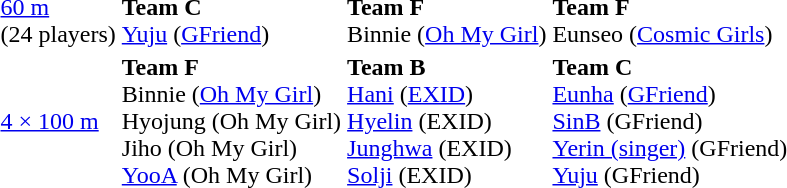<table>
<tr>
<td><a href='#'>60 m</a><br>(24 players)</td>
<td><strong>Team C</strong><br><a href='#'>Yuju</a> (<a href='#'>GFriend</a>)</td>
<td><strong>Team F</strong><br>Binnie (<a href='#'>Oh My Girl</a>)</td>
<td><strong>Team F</strong><br>Eunseo (<a href='#'>Cosmic Girls</a>)</td>
</tr>
<tr>
<td><a href='#'>4 × 100 m</a></td>
<td><strong>Team F</strong><br>Binnie (<a href='#'>Oh My Girl</a>)<br>Hyojung (Oh My Girl)<br>Jiho (Oh My Girl)<br><a href='#'>YooA</a> (Oh My Girl)</td>
<td><strong>Team B</strong><br><a href='#'>Hani</a> (<a href='#'>EXID</a>)<br><a href='#'>Hyelin</a> (EXID)<br><a href='#'>Junghwa</a> (EXID)<br><a href='#'>Solji</a> (EXID)</td>
<td><strong>Team C</strong><br><a href='#'>Eunha</a> (<a href='#'>GFriend</a>)<br><a href='#'>SinB</a> (GFriend)<br><a href='#'>Yerin (singer)</a> (GFriend)<br><a href='#'>Yuju</a> (GFriend)</td>
</tr>
</table>
